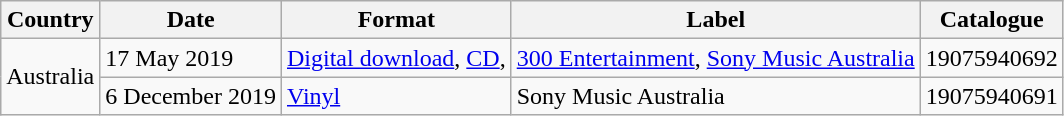<table class="wikitable">
<tr>
<th>Country</th>
<th>Date</th>
<th>Format</th>
<th>Label</th>
<th>Catalogue</th>
</tr>
<tr>
<td rowspan="2">Australia</td>
<td>17 May 2019</td>
<td><a href='#'>Digital download</a>, <a href='#'>CD</a>,</td>
<td><a href='#'>300 Entertainment</a>, <a href='#'>Sony Music Australia</a></td>
<td>19075940692</td>
</tr>
<tr>
<td>6 December 2019</td>
<td><a href='#'>Vinyl</a></td>
<td>Sony Music Australia</td>
<td>19075940691</td>
</tr>
</table>
